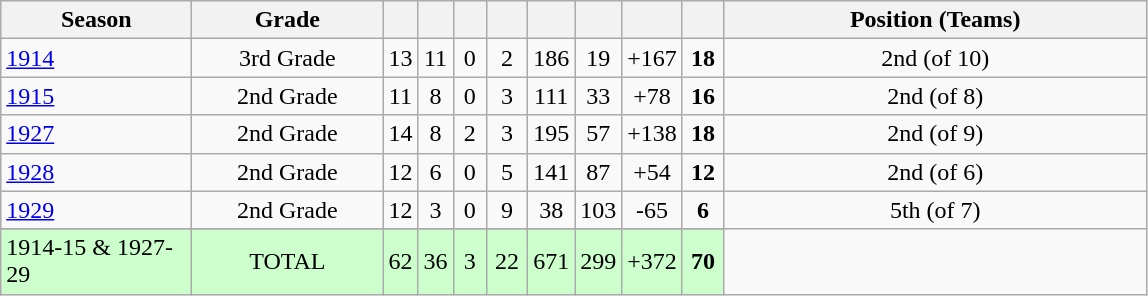<table class="wikitable" style="text-align:center;">
<tr>
<th width=120>Season</th>
<th width=120>Grade</th>
<th width="15"></th>
<th width="15"></th>
<th width="15"></th>
<th width="20"></th>
<th width="20"></th>
<th width="20"></th>
<th width="20"></th>
<th width="20"></th>
<th width=275>Position (Teams)</th>
</tr>
<tr>
<td style="text-align:left;"><a href='#'>1914</a></td>
<td>3rd Grade</td>
<td>13</td>
<td>11</td>
<td>0</td>
<td>2</td>
<td>186</td>
<td>19</td>
<td>+167</td>
<td><strong>18</strong></td>
<td>2nd (of 10)</td>
</tr>
<tr>
<td style="text-align:left;"><a href='#'>1915</a></td>
<td>2nd Grade</td>
<td>11</td>
<td>8</td>
<td>0</td>
<td>3</td>
<td>111</td>
<td>33</td>
<td>+78</td>
<td><strong>16</strong></td>
<td>2nd (of 8)</td>
</tr>
<tr>
<td style="text-align:left;"><a href='#'>1927</a></td>
<td>2nd Grade</td>
<td>14</td>
<td>8</td>
<td>2</td>
<td>3</td>
<td>195</td>
<td>57</td>
<td>+138</td>
<td><strong>18</strong></td>
<td>2nd (of 9)</td>
</tr>
<tr>
<td style="text-align:left;"><a href='#'>1928</a></td>
<td>2nd Grade</td>
<td>12</td>
<td>6</td>
<td>0</td>
<td>5</td>
<td>141</td>
<td>87</td>
<td>+54</td>
<td><strong>12</strong></td>
<td>2nd (of 6)</td>
</tr>
<tr>
<td style="text-align:left;"><a href='#'>1929</a></td>
<td>2nd Grade</td>
<td>12</td>
<td>3</td>
<td>0</td>
<td>9</td>
<td>38</td>
<td>103</td>
<td>-65</td>
<td><strong>6</strong></td>
<td>5th (of 7)</td>
</tr>
<tr>
</tr>
<tr style="background: #ccffcc;">
<td style="text-align:left;">1914-15 & 1927-29</td>
<td>TOTAL</td>
<td>62</td>
<td>36</td>
<td>3</td>
<td>22</td>
<td>671</td>
<td>299</td>
<td>+372</td>
<td><strong>70</strong></td>
</tr>
</table>
